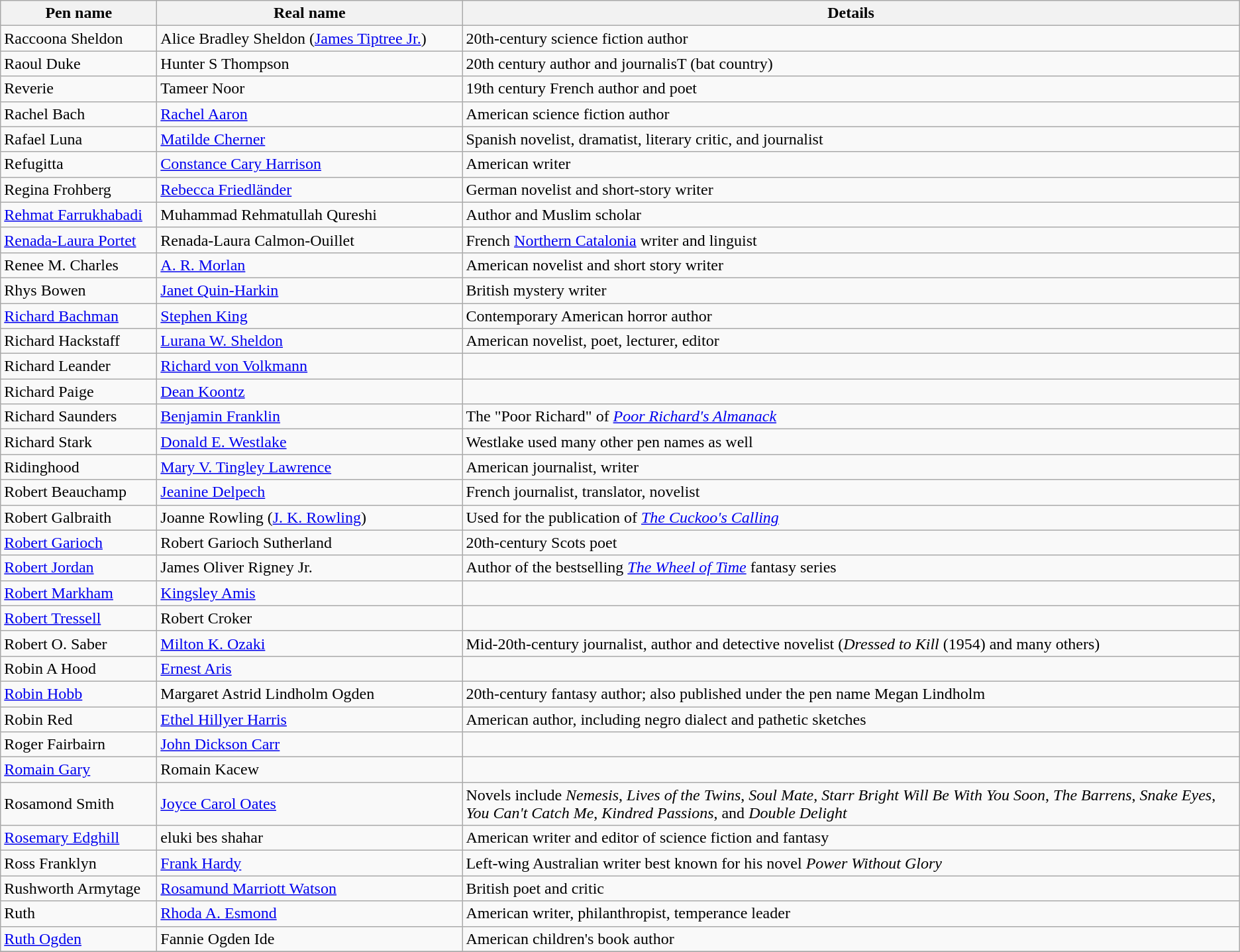<table class="wikitable sortable">
<tr>
<th style="width:150px;">Pen name</th>
<th style="width:300px;">Real name</th>
<th class=unsortable>Details</th>
</tr>
<tr>
<td>Raccoona Sheldon</td>
<td>Alice Bradley Sheldon (<a href='#'>James Tiptree Jr.</a>)</td>
<td>20th-century science fiction author</td>
</tr>
<tr>
<td>Raoul Duke</td>
<td>Hunter S Thompson</td>
<td>20th century author and journalisT (bat country)</td>
</tr>
<tr>
<td>Reverie</td>
<td>Tameer Noor</td>
<td>19th century French author and poet</td>
</tr>
<tr>
<td>Rachel Bach</td>
<td><a href='#'>Rachel Aaron</a></td>
<td>American science fiction author</td>
</tr>
<tr>
<td>Rafael Luna</td>
<td><a href='#'>Matilde Cherner</a></td>
<td>Spanish novelist, dramatist, literary critic, and journalist</td>
</tr>
<tr>
<td>Refugitta</td>
<td><a href='#'>Constance Cary Harrison</a></td>
<td>American writer</td>
</tr>
<tr>
<td>Regina Frohberg</td>
<td><a href='#'>Rebecca Friedländer</a></td>
<td>German novelist and short-story writer</td>
</tr>
<tr>
<td><a href='#'>Rehmat Farrukhabadi</a></td>
<td>Muhammad Rehmatullah Qureshi</td>
<td>Author and Muslim scholar</td>
</tr>
<tr>
<td><a href='#'>Renada-Laura Portet</a></td>
<td>Renada-Laura Calmon-Ouillet</td>
<td>French <a href='#'>Northern Catalonia</a> writer and linguist</td>
</tr>
<tr>
<td>Renee M. Charles</td>
<td><a href='#'>A. R. Morlan</a></td>
<td>American novelist and short story writer</td>
</tr>
<tr>
<td>Rhys Bowen</td>
<td><a href='#'>Janet Quin-Harkin</a></td>
<td>British mystery writer</td>
</tr>
<tr>
<td><a href='#'>Richard Bachman</a></td>
<td><a href='#'>Stephen King</a></td>
<td>Contemporary American horror author</td>
</tr>
<tr>
<td>Richard Hackstaff</td>
<td><a href='#'>Lurana W. Sheldon</a></td>
<td>American novelist, poet, lecturer, editor</td>
</tr>
<tr>
<td>Richard Leander</td>
<td><a href='#'>Richard von Volkmann</a></td>
<td></td>
</tr>
<tr>
<td>Richard Paige</td>
<td><a href='#'>Dean Koontz</a></td>
<td></td>
</tr>
<tr>
<td>Richard Saunders</td>
<td><a href='#'>Benjamin Franklin</a></td>
<td>The "Poor Richard" of <em><a href='#'>Poor Richard's Almanack</a></em></td>
</tr>
<tr>
<td>Richard Stark</td>
<td><a href='#'>Donald E. Westlake</a></td>
<td>Westlake used many other pen names as well</td>
</tr>
<tr>
<td>Ridinghood</td>
<td><a href='#'>Mary V. Tingley Lawrence</a></td>
<td>American journalist, writer</td>
</tr>
<tr>
<td>Robert Beauchamp</td>
<td><a href='#'>Jeanine Delpech</a></td>
<td>French journalist, translator, novelist</td>
</tr>
<tr>
<td>Robert Galbraith</td>
<td>Joanne Rowling (<a href='#'>J. K. Rowling</a>)</td>
<td>Used for the publication of <em><a href='#'>The Cuckoo's Calling</a></em></td>
</tr>
<tr>
<td><a href='#'>Robert Garioch</a></td>
<td>Robert Garioch Sutherland</td>
<td>20th-century Scots poet</td>
</tr>
<tr>
<td><a href='#'>Robert Jordan</a></td>
<td>James Oliver Rigney Jr.</td>
<td>Author of the bestselling <em><a href='#'>The Wheel of Time</a></em> fantasy series</td>
</tr>
<tr>
<td><a href='#'>Robert Markham</a></td>
<td><a href='#'>Kingsley Amis</a></td>
<td></td>
</tr>
<tr>
<td><a href='#'>Robert Tressell</a></td>
<td>Robert Croker</td>
<td></td>
</tr>
<tr>
<td>Robert O. Saber</td>
<td><a href='#'>Milton K. Ozaki</a></td>
<td>Mid-20th-century journalist, author and detective novelist (<em>Dressed to Kill</em> (1954) and many others)</td>
</tr>
<tr>
<td>Robin A Hood</td>
<td><a href='#'>Ernest Aris</a></td>
<td></td>
</tr>
<tr>
<td><a href='#'>Robin Hobb</a></td>
<td>Margaret Astrid Lindholm Ogden</td>
<td>20th-century fantasy author; also published under the pen name Megan Lindholm</td>
</tr>
<tr>
<td>Robin Red</td>
<td><a href='#'>Ethel Hillyer Harris</a></td>
<td>American author, including negro dialect and pathetic sketches</td>
</tr>
<tr>
<td>Roger Fairbairn</td>
<td><a href='#'>John Dickson Carr</a></td>
<td></td>
</tr>
<tr>
<td><a href='#'>Romain Gary</a></td>
<td>Romain Kacew</td>
<td></td>
</tr>
<tr>
<td>Rosamond Smith</td>
<td><a href='#'>Joyce Carol Oates</a></td>
<td>Novels include <em>Nemesis</em>, <em>Lives of the Twins</em>, <em>Soul Mate</em>, <em>Starr Bright Will Be With You Soon</em>, <em>The Barrens</em>, <em>Snake Eyes</em>, <em>You Can't Catch Me</em>, <em>Kindred Passions</em>, and <em>Double Delight</em></td>
</tr>
<tr>
<td><a href='#'>Rosemary Edghill</a></td>
<td>eluki bes shahar</td>
<td>American writer and editor of science fiction and fantasy</td>
</tr>
<tr>
<td>Ross Franklyn</td>
<td><a href='#'>Frank Hardy</a></td>
<td>Left-wing Australian writer best known for his novel <em>Power Without Glory</em></td>
</tr>
<tr>
<td>Rushworth Armytage</td>
<td><a href='#'>Rosamund Marriott Watson</a></td>
<td>British poet and critic</td>
</tr>
<tr>
<td>Ruth</td>
<td><a href='#'>Rhoda A. Esmond</a></td>
<td>American writer, philanthropist, temperance leader</td>
</tr>
<tr>
<td><a href='#'>Ruth Ogden</a></td>
<td>Fannie Ogden Ide</td>
<td>American children's book author</td>
</tr>
<tr>
</tr>
</table>
